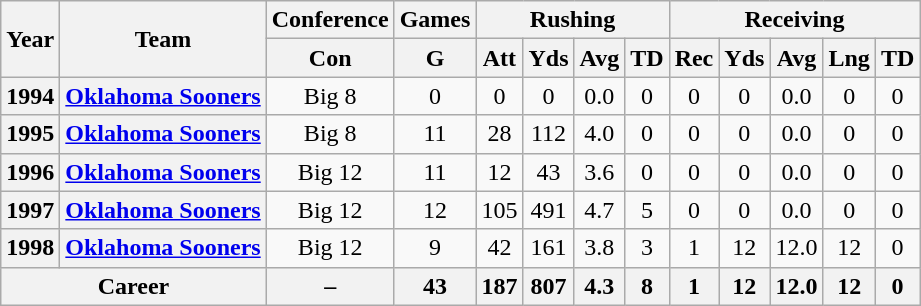<table class="wikitable" style="text-align: center;">
<tr>
<th rowspan="2">Year</th>
<th rowspan="2">Team</th>
<th colspan="1">Conference</th>
<th colspan="1">Games</th>
<th colspan="4">Rushing</th>
<th colspan="5">Receiving</th>
</tr>
<tr>
<th>Con</th>
<th>G</th>
<th>Att</th>
<th>Yds</th>
<th>Avg</th>
<th>TD</th>
<th>Rec</th>
<th>Yds</th>
<th>Avg</th>
<th>Lng</th>
<th>TD</th>
</tr>
<tr>
<th>1994</th>
<th><a href='#'>Oklahoma Sooners</a></th>
<td>Big 8</td>
<td>0</td>
<td>0</td>
<td>0</td>
<td>0.0</td>
<td>0</td>
<td>0</td>
<td>0</td>
<td>0.0</td>
<td>0</td>
<td>0</td>
</tr>
<tr>
<th>1995</th>
<th><a href='#'>Oklahoma Sooners</a></th>
<td>Big 8</td>
<td>11</td>
<td>28</td>
<td>112</td>
<td>4.0</td>
<td>0</td>
<td>0</td>
<td>0</td>
<td>0.0</td>
<td>0</td>
<td>0</td>
</tr>
<tr>
<th>1996</th>
<th><a href='#'>Oklahoma Sooners</a></th>
<td>Big 12</td>
<td>11</td>
<td>12</td>
<td>43</td>
<td>3.6</td>
<td>0</td>
<td>0</td>
<td>0</td>
<td>0.0</td>
<td>0</td>
<td>0</td>
</tr>
<tr>
<th>1997</th>
<th><a href='#'>Oklahoma Sooners</a></th>
<td>Big 12</td>
<td>12</td>
<td>105</td>
<td>491</td>
<td>4.7</td>
<td>5</td>
<td>0</td>
<td>0</td>
<td>0.0</td>
<td>0</td>
<td>0</td>
</tr>
<tr>
<th>1998</th>
<th><a href='#'>Oklahoma Sooners</a></th>
<td>Big 12</td>
<td>9</td>
<td>42</td>
<td>161</td>
<td>3.8</td>
<td>3</td>
<td>1</td>
<td>12</td>
<td>12.0</td>
<td>12</td>
<td>0</td>
</tr>
<tr>
<th colspan="2">Career</th>
<th>–</th>
<th>43</th>
<th>187</th>
<th>807</th>
<th>4.3</th>
<th>8</th>
<th>1</th>
<th>12</th>
<th>12.0</th>
<th>12</th>
<th>0</th>
</tr>
</table>
